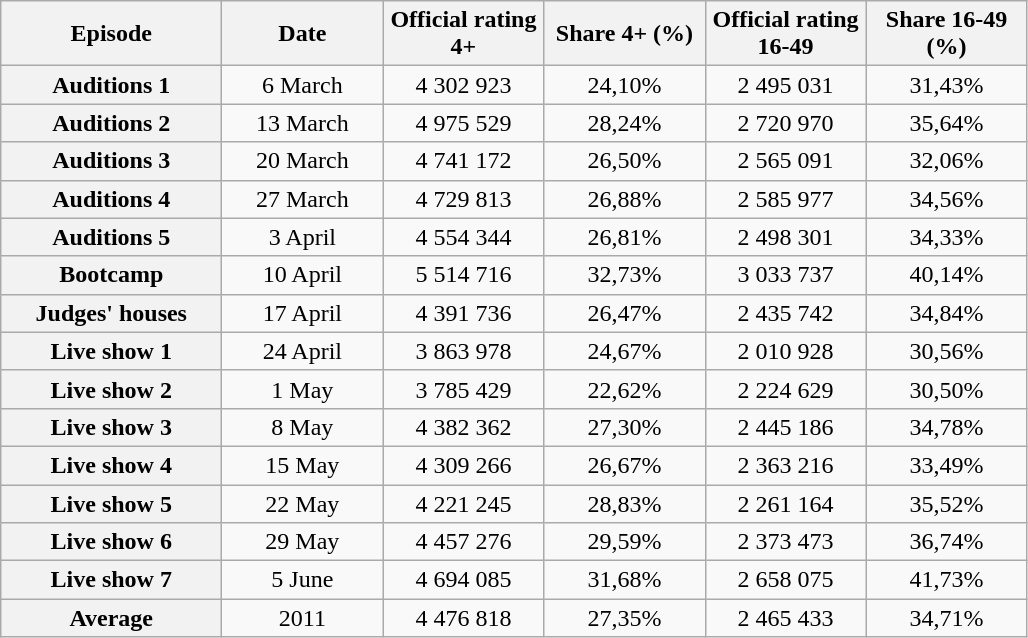<table class="wikitable sortable" style="text-align:center">
<tr>
<th ! width="140px">Episode</th>
<th ! width="100px">Date</th>
<th ! width="100px">Official rating 4+</th>
<th ! width="100px">Share 4+ (%)</th>
<th ! width="100px">Official rating 16-49</th>
<th ! width="100px">Share 16-49 (%)</th>
</tr>
<tr>
<th>Auditions 1</th>
<td>6 March</td>
<td>4 302 923</td>
<td>24,10%</td>
<td>2 495 031</td>
<td>31,43%</td>
</tr>
<tr>
<th>Auditions 2</th>
<td>13 March</td>
<td>4 975 529</td>
<td>28,24%</td>
<td>2 720 970</td>
<td>35,64%</td>
</tr>
<tr>
<th>Auditions 3</th>
<td>20 March</td>
<td>4 741 172</td>
<td>26,50%</td>
<td>2 565 091</td>
<td>32,06%</td>
</tr>
<tr>
<th>Auditions 4</th>
<td>27 March</td>
<td>4 729 813</td>
<td>26,88%</td>
<td>2 585 977</td>
<td>34,56%</td>
</tr>
<tr>
<th>Auditions 5</th>
<td>3 April</td>
<td>4 554 344</td>
<td>26,81%</td>
<td>2 498 301</td>
<td>34,33%</td>
</tr>
<tr>
<th>Bootcamp</th>
<td>10 April</td>
<td>5 514 716</td>
<td>32,73%</td>
<td>3 033 737</td>
<td>40,14%</td>
</tr>
<tr>
<th>Judges' houses</th>
<td>17 April</td>
<td>4 391 736</td>
<td>26,47%</td>
<td>2 435 742</td>
<td>34,84%</td>
</tr>
<tr>
<th>Live show 1</th>
<td>24 April</td>
<td>3 863 978</td>
<td>24,67%</td>
<td>2 010 928</td>
<td>30,56%</td>
</tr>
<tr>
<th>Live show 2</th>
<td>1 May</td>
<td>3 785 429</td>
<td>22,62%</td>
<td>2 224 629</td>
<td>30,50%</td>
</tr>
<tr>
<th>Live show 3</th>
<td>8 May</td>
<td>4 382 362</td>
<td>27,30%</td>
<td>2 445 186</td>
<td>34,78%</td>
</tr>
<tr>
<th>Live show 4</th>
<td>15 May</td>
<td>4 309 266</td>
<td>26,67%</td>
<td>2 363 216</td>
<td>33,49%</td>
</tr>
<tr>
<th>Live show 5</th>
<td>22 May</td>
<td>4 221 245</td>
<td>28,83%</td>
<td>2 261 164</td>
<td>35,52%</td>
</tr>
<tr>
<th>Live show 6</th>
<td>29 May</td>
<td>4 457 276</td>
<td>29,59%</td>
<td>2 373 473</td>
<td>36,74%</td>
</tr>
<tr>
<th>Live show 7</th>
<td>5 June</td>
<td>4 694 085</td>
<td>31,68%</td>
<td>2 658 075</td>
<td>41,73%</td>
</tr>
<tr>
<th>Average</th>
<td>2011</td>
<td>4 476 818</td>
<td>27,35%</td>
<td>2 465 433</td>
<td>34,71%</td>
</tr>
</table>
